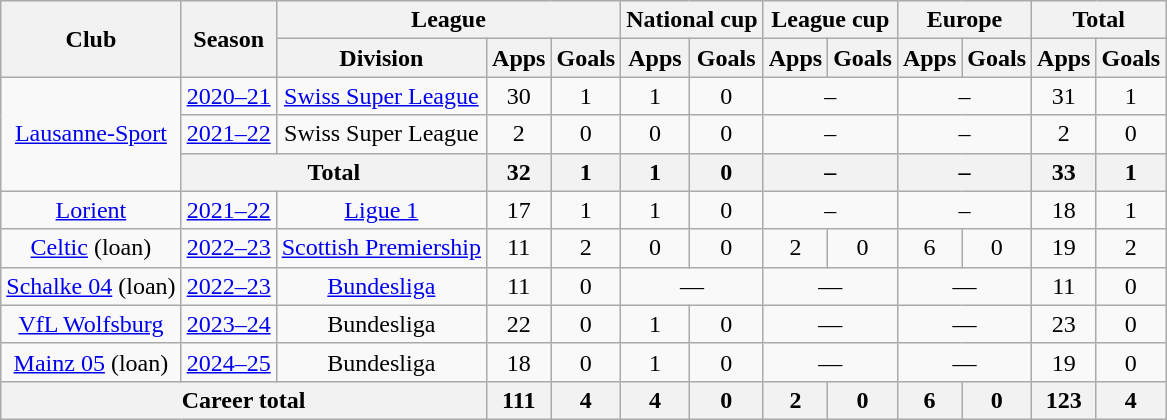<table class="wikitable" style="text-align:center">
<tr>
<th rowspan="2">Club</th>
<th rowspan="2">Season</th>
<th colspan="3">League</th>
<th colspan="2">National cup</th>
<th colspan="2">League cup</th>
<th colspan="2">Europe</th>
<th colspan="2">Total</th>
</tr>
<tr>
<th>Division</th>
<th>Apps</th>
<th>Goals</th>
<th>Apps</th>
<th>Goals</th>
<th>Apps</th>
<th>Goals</th>
<th>Apps</th>
<th>Goals</th>
<th>Apps</th>
<th>Goals</th>
</tr>
<tr>
<td rowspan="3"><a href='#'>Lausanne-Sport</a></td>
<td><a href='#'>2020–21</a></td>
<td><a href='#'>Swiss Super League</a></td>
<td>30</td>
<td>1</td>
<td>1</td>
<td>0</td>
<td colspan="2">–</td>
<td colspan="2">–</td>
<td>31</td>
<td>1</td>
</tr>
<tr>
<td><a href='#'>2021–22</a></td>
<td>Swiss Super League</td>
<td>2</td>
<td>0</td>
<td>0</td>
<td>0</td>
<td colspan="2">–</td>
<td colspan="2">–</td>
<td>2</td>
<td>0</td>
</tr>
<tr>
<th colspan="2">Total</th>
<th>32</th>
<th>1</th>
<th>1</th>
<th>0</th>
<th colspan="2">–</th>
<th colspan="2">–</th>
<th>33</th>
<th>1</th>
</tr>
<tr>
<td><a href='#'>Lorient</a></td>
<td><a href='#'>2021–22</a></td>
<td><a href='#'>Ligue 1</a></td>
<td>17</td>
<td>1</td>
<td>1</td>
<td>0</td>
<td colspan="2">–</td>
<td colspan="2">–</td>
<td>18</td>
<td>1</td>
</tr>
<tr>
<td><a href='#'>Celtic</a> (loan)</td>
<td><a href='#'>2022–23</a></td>
<td><a href='#'>Scottish Premiership</a></td>
<td>11</td>
<td>2</td>
<td>0</td>
<td>0</td>
<td>2</td>
<td>0</td>
<td>6</td>
<td>0</td>
<td>19</td>
<td>2</td>
</tr>
<tr>
<td><a href='#'>Schalke 04</a> (loan)</td>
<td><a href='#'>2022–23</a></td>
<td><a href='#'>Bundesliga</a></td>
<td>11</td>
<td>0</td>
<td colspan="2">—</td>
<td colspan="2">—</td>
<td colspan="2">—</td>
<td>11</td>
<td>0</td>
</tr>
<tr>
<td><a href='#'>VfL Wolfsburg</a></td>
<td><a href='#'>2023–24</a></td>
<td>Bundesliga</td>
<td>22</td>
<td>0</td>
<td>1</td>
<td>0</td>
<td colspan="2">—</td>
<td colspan="2">—</td>
<td>23</td>
<td>0</td>
</tr>
<tr>
<td><a href='#'>Mainz 05</a> (loan)</td>
<td><a href='#'>2024–25</a></td>
<td>Bundesliga</td>
<td>18</td>
<td>0</td>
<td>1</td>
<td>0</td>
<td colspan="2">—</td>
<td colspan="2">—</td>
<td>19</td>
<td>0</td>
</tr>
<tr>
<th colspan="3">Career total</th>
<th>111</th>
<th>4</th>
<th>4</th>
<th>0</th>
<th>2</th>
<th>0</th>
<th>6</th>
<th>0</th>
<th>123</th>
<th>4</th>
</tr>
</table>
